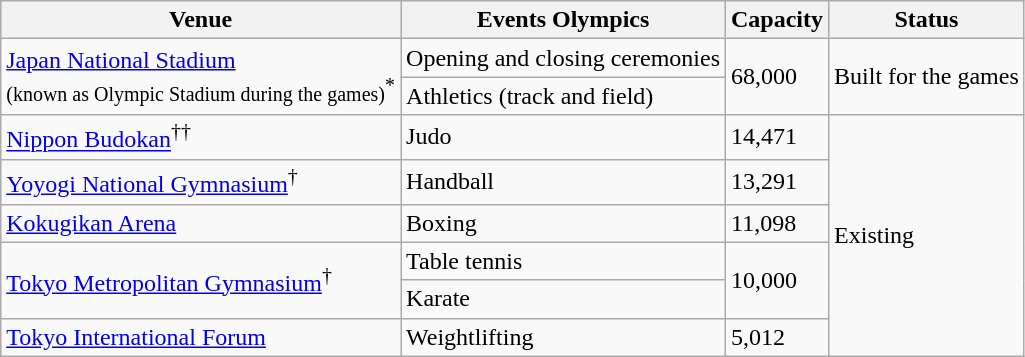<table class="wikitable sortable">
<tr>
<th scope="col">Venue</th>
<th scope="col">Events Olympics</th>
<th scope="col">Capacity</th>
<th scope="col">Status</th>
</tr>
<tr>
<td rowspan="2"><a href='#'>Japan National Stadium</a><br><small>(known as Olympic Stadium during the games)</small><sup>*</sup></td>
<td>Opening and closing ceremonies</td>
<td rowspan="2">68,000</td>
<td rowspan="2">Built for the games</td>
</tr>
<tr>
<td>Athletics (track and field)</td>
</tr>
<tr>
<td><a href='#'>Nippon Budokan</a><sup>††</sup></td>
<td>Judo</td>
<td>14,471</td>
<td rowspan="6">Existing</td>
</tr>
<tr>
<td><a href='#'>Yoyogi National Gymnasium</a><sup>†</sup></td>
<td>Handball</td>
<td>13,291</td>
</tr>
<tr>
<td><a href='#'>Kokugikan Arena</a></td>
<td>Boxing</td>
<td>11,098</td>
</tr>
<tr>
<td rowspan=2><a href='#'>Tokyo Metropolitan Gymnasium</a><sup>†</sup></td>
<td>Table tennis</td>
<td rowspan=2>10,000</td>
</tr>
<tr>
<td>Karate</td>
</tr>
<tr>
<td><a href='#'>Tokyo International Forum</a></td>
<td>Weightlifting</td>
<td>5,012</td>
</tr>
</table>
